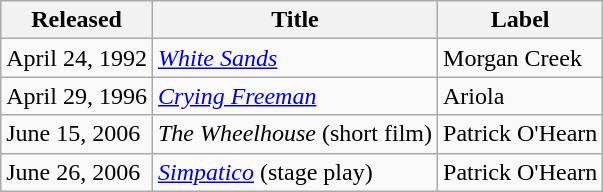<table class="wikitable">
<tr>
<th>Released</th>
<th>Title</th>
<th>Label</th>
</tr>
<tr>
<td>April 24, 1992</td>
<td><em><a href='#'>White Sands</a></em></td>
<td>Morgan Creek</td>
</tr>
<tr>
<td>April 29, 1996</td>
<td><em><a href='#'>Crying Freeman</a></em></td>
<td>Ariola</td>
</tr>
<tr>
<td>June 15, 2006</td>
<td><em>The Wheelhouse</em> (short film)</td>
<td>Patrick O'Hearn</td>
</tr>
<tr>
<td>June 26, 2006</td>
<td><em><a href='#'>Simpatico</a></em> (stage play)</td>
<td>Patrick O'Hearn</td>
</tr>
</table>
